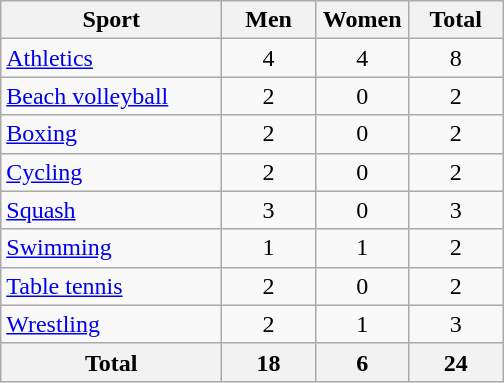<table class="wikitable sortable" style="text-align:center;">
<tr>
<th width=140>Sport</th>
<th width=55>Men</th>
<th width=55>Women</th>
<th width=55>Total</th>
</tr>
<tr>
<td align=left><a href='#'>Athletics</a></td>
<td>4</td>
<td>4</td>
<td>8</td>
</tr>
<tr>
<td align=left><a href='#'>Beach volleyball</a></td>
<td>2</td>
<td>0</td>
<td>2</td>
</tr>
<tr>
<td align=left><a href='#'>Boxing</a></td>
<td>2</td>
<td>0</td>
<td>2</td>
</tr>
<tr>
<td align=left><a href='#'>Cycling</a></td>
<td>2</td>
<td>0</td>
<td>2</td>
</tr>
<tr>
<td align=left><a href='#'>Squash</a></td>
<td>3</td>
<td>0</td>
<td>3</td>
</tr>
<tr>
<td align=left><a href='#'>Swimming</a></td>
<td>1</td>
<td>1</td>
<td>2</td>
</tr>
<tr>
<td align=left><a href='#'>Table tennis</a></td>
<td>2</td>
<td>0</td>
<td>2</td>
</tr>
<tr>
<td align=left><a href='#'>Wrestling</a></td>
<td>2</td>
<td>1</td>
<td>3</td>
</tr>
<tr>
<th>Total</th>
<th>18</th>
<th>6</th>
<th>24</th>
</tr>
</table>
